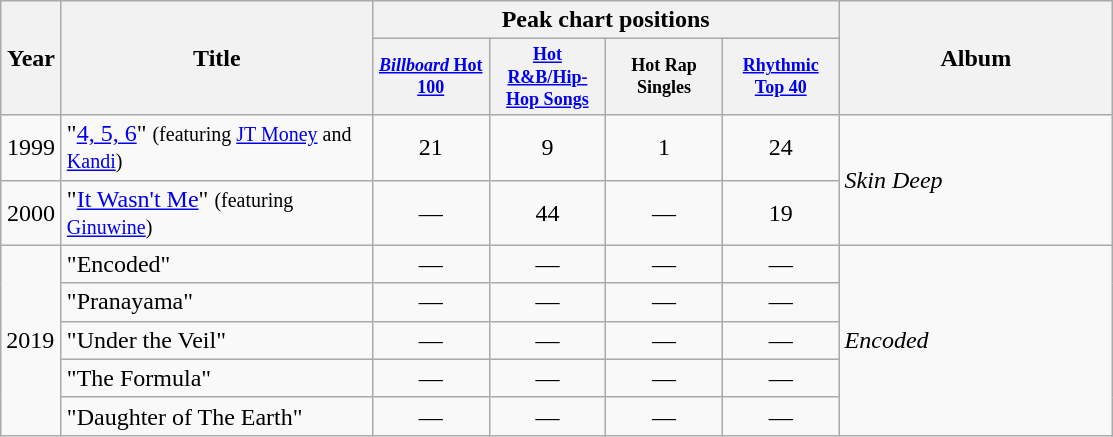<table class="wikitable">
<tr>
<th rowspan="2" width="33">Year</th>
<th width="200" rowspan="2">Title</th>
<th colspan="4">Peak chart positions<br></th>
<th rowspan="2" width="175">Album</th>
</tr>
<tr>
<th style="width:6em;font-size:75%"><a href='#'><em>Billboard</em> Hot 100</a></th>
<th style="width:6em;font-size:75%"><a href='#'>Hot R&B/Hip-Hop Songs</a></th>
<th style="width:6em;font-size:75%">Hot Rap Singles</th>
<th style="width:6em;font-size:75%"><a href='#'>Rhythmic Top 40</a></th>
</tr>
<tr>
<td align="center">1999</td>
<td>"<a href='#'>4, 5, 6</a>" <small>(featuring <a href='#'>JT Money</a> and <a href='#'>Kandi</a>)</small></td>
<td align="center">21</td>
<td align="center">9</td>
<td align="center">1</td>
<td align="center">24</td>
<td rowspan="2"><em>Skin Deep</em></td>
</tr>
<tr>
<td align="center">2000</td>
<td>"<a href='#'>It Wasn't Me</a>" <small>(featuring <a href='#'>Ginuwine</a>)</small></td>
<td align="center">—</td>
<td align="center">44</td>
<td align="center">—</td>
<td align="center">19</td>
</tr>
<tr>
<td rowspan="5">2019</td>
<td>"Encoded"</td>
<td align="center">—</td>
<td align="center">—</td>
<td align="center">—</td>
<td align="center">—</td>
<td rowspan="5"><em>Encoded</em></td>
</tr>
<tr>
<td>"Pranayama"</td>
<td align="center">—</td>
<td align="center">—</td>
<td align="center">—</td>
<td align="center">—</td>
</tr>
<tr>
<td>"Under the Veil"</td>
<td align="center">—</td>
<td align="center">—</td>
<td align="center">—</td>
<td align="center">—</td>
</tr>
<tr>
<td>"The Formula"</td>
<td align="center">—</td>
<td align="center">—</td>
<td align="center">—</td>
<td align="center">—</td>
</tr>
<tr>
<td>"Daughter of The Earth"</td>
<td align="center">—</td>
<td align="center">—</td>
<td align="center">—</td>
<td align="center">—</td>
</tr>
</table>
